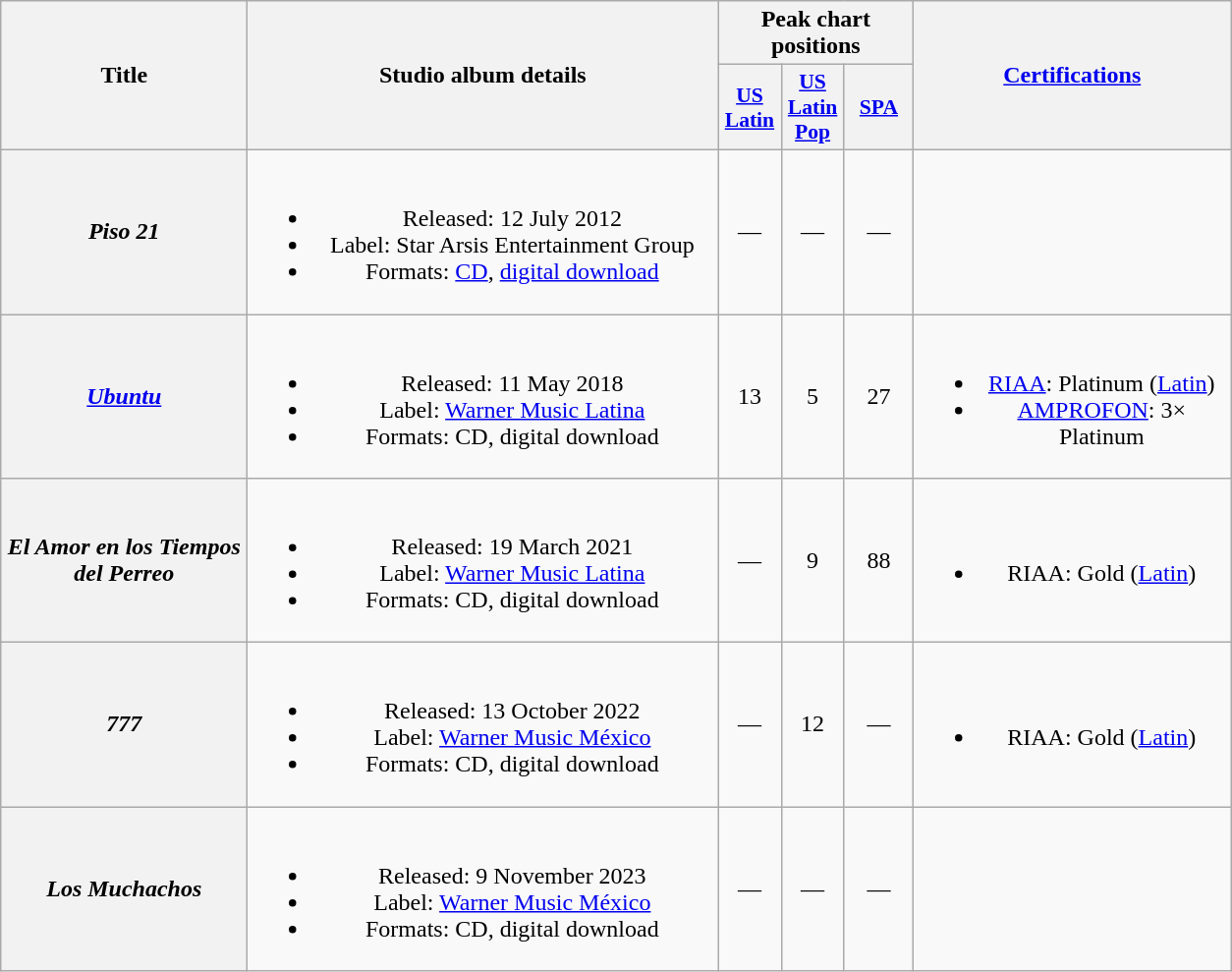<table class="wikitable plainrowheaders" style="text-align:center;">
<tr>
<th scope="col" rowspan="2" style="width:10em;">Title</th>
<th scope="col" rowspan="2" style="width:19.5em;">Studio album details</th>
<th scope="col" colspan="3">Peak chart positions</th>
<th scope="col" rowspan="2" style="width:13em;"><a href='#'>Certifications</a></th>
</tr>
<tr>
<th scope="col" style="width:2.5em;font-size:90%;"><a href='#'>US<br>Latin</a><br></th>
<th scope="col" style="width:2.5em;font-size:90%;"><a href='#'>US<br>Latin Pop</a><br></th>
<th scope="col" style="width:2.8em;font-size:90%;"><a href='#'>SPA</a><br></th>
</tr>
<tr>
<th scope="row"><em>Piso 21</em></th>
<td><br><ul><li>Released: 12 July 2012</li><li>Label: Star Arsis Entertainment Group</li><li>Formats: <a href='#'>CD</a>, <a href='#'>digital download</a></li></ul></td>
<td>—</td>
<td>—</td>
<td>—</td>
<td></td>
</tr>
<tr>
<th scope="row"><em><a href='#'>Ubuntu</a></em></th>
<td><br><ul><li>Released: 11 May 2018</li><li>Label: <a href='#'>Warner Music Latina</a></li><li>Formats: CD, digital download</li></ul></td>
<td>13</td>
<td>5</td>
<td>27</td>
<td><br><ul><li><a href='#'>RIAA</a>: Platinum <span>(<a href='#'>Latin</a>)</span></li><li><a href='#'>AMPROFON</a>: 3× Platinum</li></ul></td>
</tr>
<tr>
<th scope="row"><em>El Amor en los Tiempos del Perreo</em></th>
<td><br><ul><li>Released: 19 March 2021</li><li>Label: <a href='#'>Warner Music Latina</a></li><li>Formats: CD, digital download</li></ul></td>
<td>—</td>
<td>9</td>
<td>88</td>
<td><br><ul><li>RIAA: Gold <span>(<a href='#'>Latin</a>)</span></li></ul></td>
</tr>
<tr>
<th scope="row"><em>777</em></th>
<td><br><ul><li>Released: 13 October 2022</li><li>Label: <a href='#'>Warner Music México</a></li><li>Formats: CD, digital download</li></ul></td>
<td>—</td>
<td>12</td>
<td>—</td>
<td><br><ul><li>RIAA: Gold <span>(<a href='#'>Latin</a>)</span></li></ul></td>
</tr>
<tr>
<th scope="row"><em>Los Muchachos</em></th>
<td><br><ul><li>Released: 9 November 2023</li><li>Label: <a href='#'>Warner Music México</a></li><li>Formats: CD, digital download</li></ul></td>
<td>—</td>
<td>—</td>
<td>—</td>
<td></td>
</tr>
</table>
